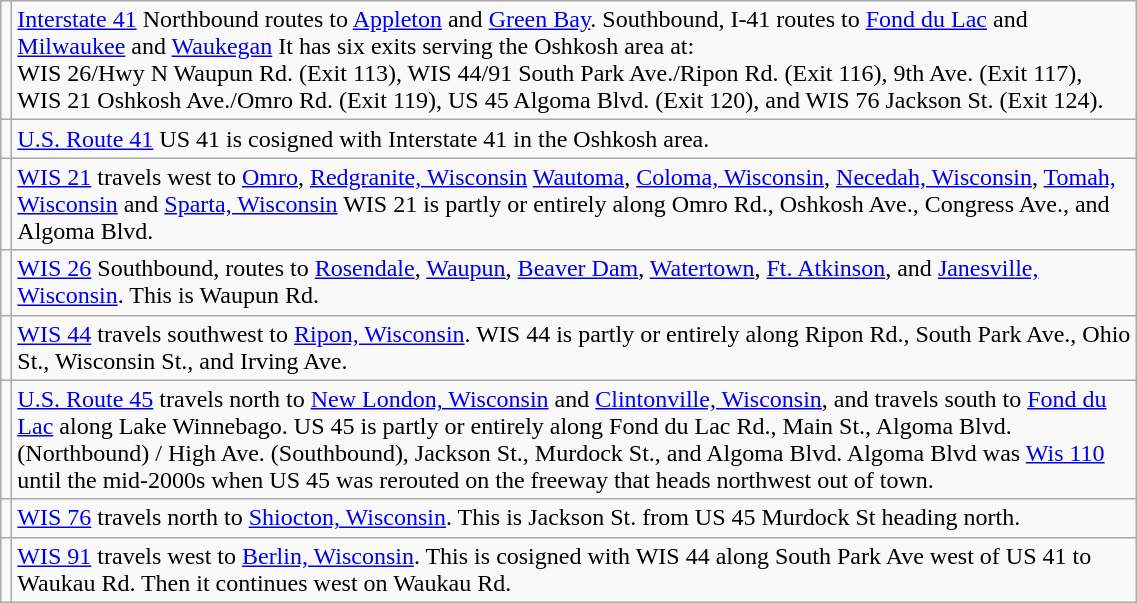<table class="wikitable" style="width:60%">
<tr>
<td></td>
<td><a href='#'>Interstate 41</a> Northbound routes to <a href='#'>Appleton</a> and <a href='#'>Green Bay</a>. Southbound, I-41 routes to <a href='#'>Fond du Lac</a> and <a href='#'>Milwaukee</a> and <a href='#'>Waukegan</a> It has six exits serving the Oshkosh area at:<br>WIS 26/Hwy N Waupun Rd. (Exit 113), WIS 44/91 South Park Ave./Ripon Rd. (Exit 116), 9th Ave. (Exit 117), WIS 21 Oshkosh Ave./Omro Rd. (Exit 119),
US 45 Algoma Blvd. (Exit 120), and WIS 76 Jackson St. (Exit 124).</td>
</tr>
<tr>
<td></td>
<td><a href='#'>U.S. Route 41</a> US 41 is cosigned with Interstate 41 in the Oshkosh area.</td>
</tr>
<tr>
<td></td>
<td><a href='#'>WIS 21</a> travels west to <a href='#'>Omro</a>, <a href='#'>Redgranite, Wisconsin</a> <a href='#'>Wautoma</a>, <a href='#'>Coloma, Wisconsin</a>, <a href='#'>Necedah, Wisconsin</a>, <a href='#'>Tomah, Wisconsin</a> and <a href='#'>Sparta, Wisconsin</a> WIS 21 is partly or entirely along Omro Rd., Oshkosh Ave., Congress Ave., and Algoma Blvd.</td>
</tr>
<tr>
<td></td>
<td><a href='#'>WIS 26</a> Southbound, routes to <a href='#'>Rosendale</a>, <a href='#'>Waupun</a>, <a href='#'>Beaver Dam</a>, <a href='#'>Watertown</a>, <a href='#'>Ft. Atkinson</a>, and <a href='#'>Janesville, Wisconsin</a>. This is Waupun Rd.</td>
</tr>
<tr>
<td></td>
<td><a href='#'>WIS 44</a> travels southwest to <a href='#'>Ripon, Wisconsin</a>. WIS 44 is partly or entirely along Ripon Rd., South Park Ave., Ohio St., Wisconsin St., and Irving Ave.</td>
</tr>
<tr>
<td></td>
<td><a href='#'>U.S. Route 45</a> travels north to <a href='#'>New London, Wisconsin</a> and <a href='#'>Clintonville, Wisconsin</a>, and travels south to <a href='#'>Fond du Lac</a> along Lake Winnebago. US 45 is partly or entirely along Fond du Lac Rd., Main St., Algoma Blvd. (Northbound) / High Ave. (Southbound), Jackson St., Murdock St., and Algoma Blvd. Algoma Blvd was <a href='#'>Wis 110</a> until the mid-2000s when US 45 was rerouted on the freeway that heads northwest out of town.</td>
</tr>
<tr>
<td></td>
<td><a href='#'>WIS 76</a> travels north to <a href='#'>Shiocton, Wisconsin</a>. This is Jackson St. from US 45 Murdock St heading north.</td>
</tr>
<tr>
<td></td>
<td><a href='#'>WIS 91</a> travels west to <a href='#'>Berlin, Wisconsin</a>. This is cosigned with WIS 44 along South Park Ave west of US 41 to Waukau Rd. Then it continues west on Waukau Rd.</td>
</tr>
</table>
